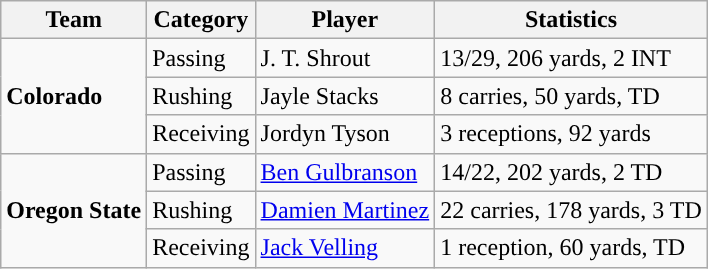<table class="wikitable" style="float: right;">
<tr>
<th>Team</th>
<th>Category</th>
<th>Player</th>
<th>Statistics</th>
</tr>
<tr>
<td rowspan=3><strong>Colorado</strong></td>
<td>Passing</td>
<td>J. T. Shrout</td>
<td>13/29, 206 yards, 2 INT</td>
</tr>
<tr>
<td>Rushing</td>
<td>Jayle Stacks</td>
<td>8 carries, 50 yards, TD</td>
</tr>
<tr>
<td>Receiving</td>
<td>Jordyn Tyson</td>
<td>3 receptions, 92 yards</td>
</tr>
<tr>
<td rowspan=3><strong>Oregon State</strong></td>
<td>Passing</td>
<td><a href='#'>Ben Gulbranson</a></td>
<td>14/22, 202 yards, 2 TD</td>
</tr>
<tr>
<td>Rushing</td>
<td><a href='#'>Damien Martinez</a></td>
<td>22 carries, 178 yards, 3 TD</td>
</tr>
<tr>
<td>Receiving</td>
<td><a href='#'>Jack Velling</a></td>
<td>1 reception, 60 yards, TD</td>
</tr>
</table>
